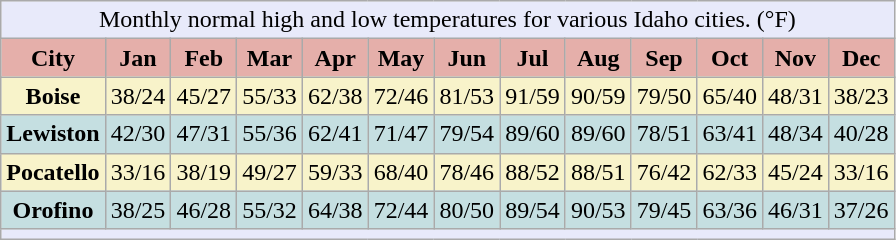<table class="wikitable">
<tr>
<td colspan="13" style="text-align:center;background:#E8EAFA;">Monthly normal high and low temperatures for various Idaho cities. (°F)</td>
</tr>
<tr>
<th style="background:#e5afaa; color:#000; height:17px;">City</th>
<th style="background:#e5afaa; color:#000;">Jan</th>
<th style="background:#e5afaa; color:#000;">Feb</th>
<th style="background:#e5afaa; color:#000;">Mar</th>
<th style="background:#e5afaa; color:#000;">Apr</th>
<th style="background:#e5afaa; color:#000;">May</th>
<th style="background:#e5afaa; color:#000;">Jun</th>
<th style="background:#e5afaa; color:#000;">Jul</th>
<th style="background:#e5afaa; color:#000;">Aug</th>
<th style="background:#e5afaa; color:#000;">Sep</th>
<th style="background:#e5afaa; color:#000;">Oct</th>
<th style="background:#e5afaa; color:#000;">Nov</th>
<th style="background:#e5afaa; color:#000;">Dec</th>
</tr>
<tr>
<th style="background:#f8f3ca; color:#000; height:16px;">Boise</th>
<td style="text-align:center; background:#f8f3ca; color:#000;">38/24</td>
<td style="text-align:center; background:#f8f3ca; color:#000;">45/27</td>
<td style="text-align:center; background:#f8f3ca; color:#000;">55/33</td>
<td style="text-align:center; background:#f8f3ca; color:#000;">62/38</td>
<td style="text-align:center; background:#f8f3ca; color:#000;">72/46</td>
<td style="text-align:center; background:#f8f3ca; color:#000;">81/53</td>
<td style="text-align:center; background:#f8f3ca; color:#000;">91/59</td>
<td style="text-align:center; background:#f8f3ca; color:#000;">90/59</td>
<td style="text-align:center; background:#f8f3ca; color:#000;">79/50</td>
<td style="text-align:center; background:#f8f3ca; color:#000;">65/40</td>
<td style="text-align:center; background:#f8f3ca; color:#000;">48/31</td>
<td style="text-align:center; background:#f8f3ca; color:#000;">38/23</td>
</tr>
<tr>
<th style="background:#c5dfe1; color:#000; height:16px;">Lewiston</th>
<td style="text-align:center; background:#c5dfe1; color:#000;">42/30</td>
<td style="text-align:center; background:#c5dfe1; color:#000;">47/31</td>
<td style="text-align:center; background:#c5dfe1; color:#000;">55/36</td>
<td style="text-align:center; background:#c5dfe1; color:#000;">62/41</td>
<td style="text-align:center; background:#c5dfe1; color:#000;">71/47</td>
<td style="text-align:center; background:#c5dfe1; color:#000;">79/54</td>
<td style="text-align:center; background:#c5dfe1; color:#000;">89/60</td>
<td style="text-align:center; background:#c5dfe1; color:#000;">89/60</td>
<td style="text-align:center; background:#c5dfe1; color:#000;">78/51</td>
<td style="text-align:center; background:#c5dfe1; color:#000;">63/41</td>
<td style="text-align:center; background:#c5dfe1; color:#000;">48/34</td>
<td style="text-align:center; background:#c5dfe1; color:#000;">40/28</td>
</tr>
<tr>
<th style="background:#f8f3ca; color:#000; height:16px;">Pocatello</th>
<td style="text-align:center; background:#f8f3ca; color:#000;">33/16</td>
<td style="text-align:center; background:#f8f3ca; color:#000;">38/19</td>
<td style="text-align:center; background:#f8f3ca; color:#000;">49/27</td>
<td style="text-align:center; background:#f8f3ca; color:#000;">59/33</td>
<td style="text-align:center; background:#f8f3ca; color:#000;">68/40</td>
<td style="text-align:center; background:#f8f3ca; color:#000;">78/46</td>
<td style="text-align:center; background:#f8f3ca; color:#000;">88/52</td>
<td style="text-align:center; background:#f8f3ca; color:#000;">88/51</td>
<td style="text-align:center; background:#f8f3ca; color:#000;">76/42</td>
<td style="text-align:center; background:#f8f3ca; color:#000;">62/33</td>
<td style="text-align:center; background:#f8f3ca; color:#000;">45/24</td>
<td style="text-align:center; background:#f8f3ca; color:#000;">33/16</td>
</tr>
<tr>
<th style="background:#c5dfe1; color:#000; height:16px;">Orofino</th>
<td style="text-align:center; background:#c5dfe1; color:#000;">38/25</td>
<td style="text-align:center; background:#c5dfe1; color:#000;">46/28</td>
<td style="text-align:center; background:#c5dfe1; color:#000;">55/32</td>
<td style="text-align:center; background:#c5dfe1; color:#000;">64/38</td>
<td style="text-align:center; background:#c5dfe1; color:#000;">72/44</td>
<td style="text-align:center; background:#c5dfe1; color:#000;">80/50</td>
<td style="text-align:center; background:#c5dfe1; color:#000;">89/54</td>
<td style="text-align:center; background:#c5dfe1; color:#000;">90/53</td>
<td style="text-align:center; background:#c5dfe1; color:#000;">79/45</td>
<td style="text-align:center; background:#c5dfe1; color:#000;">63/36</td>
<td style="text-align:center; background:#c5dfe1; color:#000;">46/31</td>
<td style="text-align:center; background:#c5dfe1; color:#000;">37/26</td>
</tr>
<tr>
<td colspan="13" style="text-align:center;font-size:90%;background:#E8EAFA;"><em></em></td>
</tr>
</table>
